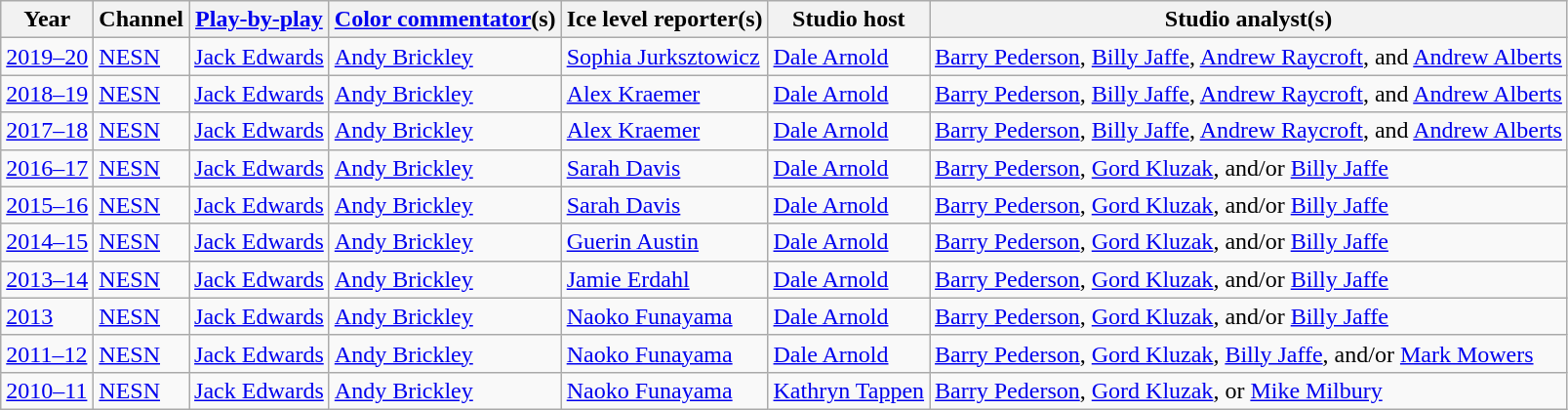<table class="wikitable">
<tr>
<th>Year</th>
<th>Channel</th>
<th><a href='#'>Play-by-play</a></th>
<th><a href='#'>Color commentator</a>(s)</th>
<th>Ice level reporter(s)</th>
<th>Studio host</th>
<th>Studio analyst(s)</th>
</tr>
<tr>
<td><a href='#'>2019–20</a></td>
<td><a href='#'>NESN</a></td>
<td><a href='#'>Jack Edwards</a></td>
<td><a href='#'>Andy Brickley</a></td>
<td><a href='#'>Sophia Jurksztowicz</a></td>
<td><a href='#'>Dale Arnold</a></td>
<td><a href='#'>Barry Pederson</a>, <a href='#'>Billy Jaffe</a>, <a href='#'>Andrew Raycroft</a>, and <a href='#'>Andrew Alberts</a></td>
</tr>
<tr>
<td><a href='#'>2018–19</a></td>
<td><a href='#'>NESN</a></td>
<td><a href='#'>Jack Edwards</a></td>
<td><a href='#'>Andy Brickley</a></td>
<td><a href='#'>Alex Kraemer</a></td>
<td><a href='#'>Dale Arnold</a></td>
<td><a href='#'>Barry Pederson</a>, <a href='#'>Billy Jaffe</a>, <a href='#'>Andrew Raycroft</a>, and <a href='#'>Andrew Alberts</a></td>
</tr>
<tr>
<td><a href='#'>2017–18</a></td>
<td><a href='#'>NESN</a></td>
<td><a href='#'>Jack Edwards</a></td>
<td><a href='#'>Andy Brickley</a></td>
<td><a href='#'>Alex Kraemer</a></td>
<td><a href='#'>Dale Arnold</a></td>
<td><a href='#'>Barry Pederson</a>, <a href='#'>Billy Jaffe</a>, <a href='#'>Andrew Raycroft</a>, and <a href='#'>Andrew Alberts</a></td>
</tr>
<tr>
<td><a href='#'>2016–17</a></td>
<td><a href='#'>NESN</a></td>
<td><a href='#'>Jack Edwards</a></td>
<td><a href='#'>Andy Brickley</a></td>
<td><a href='#'>Sarah Davis</a></td>
<td><a href='#'>Dale Arnold</a></td>
<td><a href='#'>Barry Pederson</a>, <a href='#'>Gord Kluzak</a>, and/or <a href='#'>Billy Jaffe</a></td>
</tr>
<tr>
<td><a href='#'>2015–16</a></td>
<td><a href='#'>NESN</a></td>
<td><a href='#'>Jack Edwards</a></td>
<td><a href='#'>Andy Brickley</a></td>
<td><a href='#'>Sarah Davis</a></td>
<td><a href='#'>Dale Arnold</a></td>
<td><a href='#'>Barry Pederson</a>, <a href='#'>Gord Kluzak</a>, and/or <a href='#'>Billy Jaffe</a></td>
</tr>
<tr>
<td><a href='#'>2014–15</a></td>
<td><a href='#'>NESN</a></td>
<td><a href='#'>Jack Edwards</a></td>
<td><a href='#'>Andy Brickley</a></td>
<td><a href='#'>Guerin Austin</a></td>
<td><a href='#'>Dale Arnold</a></td>
<td><a href='#'>Barry Pederson</a>, <a href='#'>Gord Kluzak</a>, and/or <a href='#'>Billy Jaffe</a></td>
</tr>
<tr>
<td><a href='#'>2013–14</a></td>
<td><a href='#'>NESN</a></td>
<td><a href='#'>Jack Edwards</a></td>
<td><a href='#'>Andy Brickley</a></td>
<td><a href='#'>Jamie Erdahl</a></td>
<td><a href='#'>Dale Arnold</a></td>
<td><a href='#'>Barry Pederson</a>, <a href='#'>Gord Kluzak</a>, and/or <a href='#'>Billy Jaffe</a></td>
</tr>
<tr>
<td><a href='#'>2013</a></td>
<td><a href='#'>NESN</a></td>
<td><a href='#'>Jack Edwards</a></td>
<td><a href='#'>Andy Brickley</a></td>
<td><a href='#'>Naoko Funayama</a></td>
<td><a href='#'>Dale Arnold</a></td>
<td><a href='#'>Barry Pederson</a>, <a href='#'>Gord Kluzak</a>, and/or <a href='#'>Billy Jaffe</a></td>
</tr>
<tr>
<td><a href='#'>2011–12</a></td>
<td><a href='#'>NESN</a></td>
<td><a href='#'>Jack Edwards</a></td>
<td><a href='#'>Andy Brickley</a></td>
<td><a href='#'>Naoko Funayama</a></td>
<td><a href='#'>Dale Arnold</a></td>
<td><a href='#'>Barry Pederson</a>, <a href='#'>Gord Kluzak</a>, <a href='#'>Billy Jaffe</a>, and/or <a href='#'>Mark Mowers</a></td>
</tr>
<tr>
<td><a href='#'>2010–11</a></td>
<td><a href='#'>NESN</a></td>
<td><a href='#'>Jack Edwards</a></td>
<td><a href='#'>Andy Brickley</a></td>
<td><a href='#'>Naoko Funayama</a></td>
<td><a href='#'>Kathryn Tappen</a></td>
<td><a href='#'>Barry Pederson</a>, <a href='#'>Gord Kluzak</a>, or <a href='#'>Mike Milbury</a></td>
</tr>
</table>
